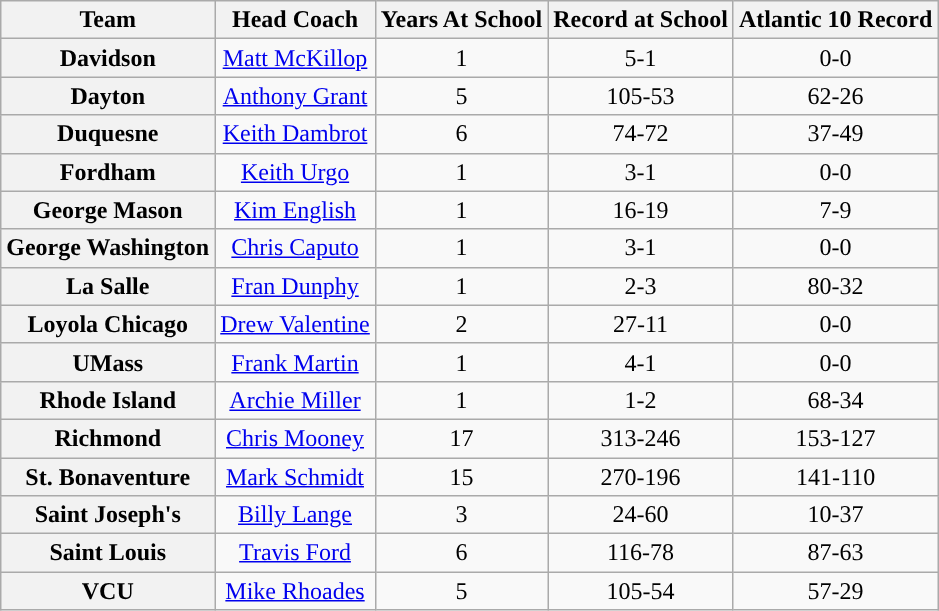<table class="wikitable sortable" style="text-align:center">
<tr>
<th>Team</th>
<th>Head Coach</th>
<th>Years At School</th>
<th>Record at School</th>
<th>Atlantic 10 Record</th>
</tr>
<tr>
<th>Davidson</th>
<td><a href='#'>Matt McKillop</a></td>
<td>1</td>
<td>5-1</td>
<td>0-0</td>
</tr>
<tr>
<th>Dayton</th>
<td><a href='#'>Anthony Grant</a></td>
<td>5</td>
<td>105-53</td>
<td>62-26</td>
</tr>
<tr>
<th>Duquesne</th>
<td><a href='#'>Keith Dambrot</a></td>
<td>6</td>
<td>74-72</td>
<td>37-49</td>
</tr>
<tr>
<th>Fordham</th>
<td><a href='#'>Keith Urgo</a></td>
<td>1</td>
<td>3-1</td>
<td>0-0</td>
</tr>
<tr>
<th>George Mason</th>
<td><a href='#'>Kim English</a></td>
<td>1</td>
<td>16-19</td>
<td>7-9</td>
</tr>
<tr>
<th>George Washington</th>
<td><a href='#'>Chris Caputo</a></td>
<td>1</td>
<td>3-1</td>
<td>0-0</td>
</tr>
<tr>
<th>La Salle</th>
<td><a href='#'>Fran Dunphy</a></td>
<td>1</td>
<td>2-3</td>
<td>80-32</td>
</tr>
<tr>
<th>Loyola Chicago</th>
<td><a href='#'>Drew Valentine</a></td>
<td>2</td>
<td>27-11</td>
<td>0-0</td>
</tr>
<tr>
<th>UMass</th>
<td><a href='#'>Frank Martin</a></td>
<td>1</td>
<td>4-1</td>
<td>0-0</td>
</tr>
<tr>
<th>Rhode Island</th>
<td><a href='#'>Archie Miller</a></td>
<td>1</td>
<td>1-2</td>
<td>68-34</td>
</tr>
<tr>
<th>Richmond</th>
<td><a href='#'>Chris Mooney</a></td>
<td>17</td>
<td>313-246</td>
<td>153-127</td>
</tr>
<tr>
<th>St. Bonaventure</th>
<td><a href='#'>Mark Schmidt</a></td>
<td>15</td>
<td>270-196</td>
<td>141-110</td>
</tr>
<tr>
<th>Saint Joseph's</th>
<td><a href='#'>Billy Lange</a></td>
<td>3</td>
<td>24-60</td>
<td>10-37</td>
</tr>
<tr>
<th>Saint Louis</th>
<td><a href='#'>Travis Ford</a></td>
<td>6</td>
<td>116-78</td>
<td>87-63</td>
</tr>
<tr>
<th>VCU</th>
<td><a href='#'>Mike Rhoades</a></td>
<td>5</td>
<td>105-54</td>
<td>57-29</td>
</tr>
</table>
